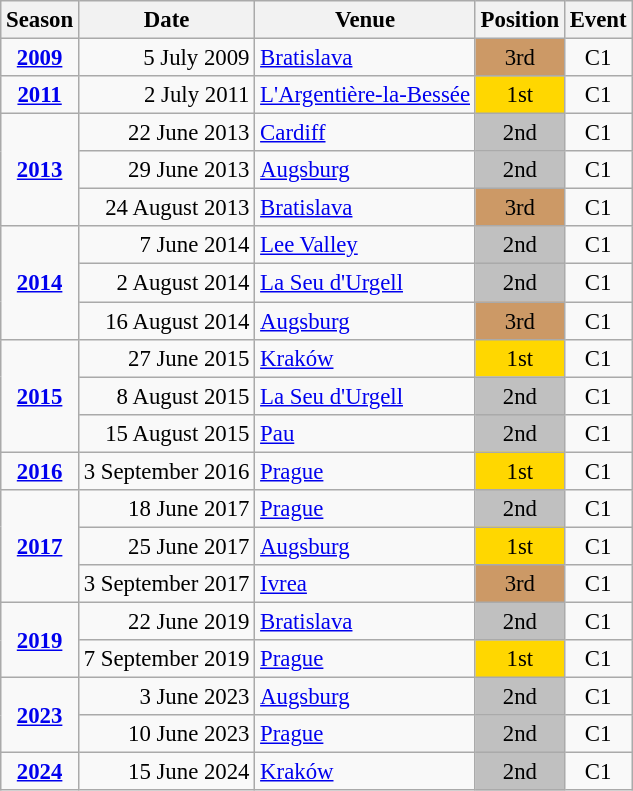<table class="wikitable" style="text-align:center; font-size:95%;">
<tr>
<th>Season</th>
<th>Date</th>
<th>Venue</th>
<th>Position</th>
<th>Event</th>
</tr>
<tr>
<td><strong><a href='#'>2009</a></strong></td>
<td align=right>5 July 2009</td>
<td align=left><a href='#'>Bratislava</a></td>
<td bgcolor=cc9966>3rd</td>
<td>C1</td>
</tr>
<tr>
<td><strong><a href='#'>2011</a></strong></td>
<td align=right>2 July 2011</td>
<td align=left><a href='#'>L'Argentière-la-Bessée</a></td>
<td bgcolor=gold>1st</td>
<td>C1</td>
</tr>
<tr>
<td rowspan=3><strong><a href='#'>2013</a></strong></td>
<td align=right>22 June 2013</td>
<td align=left><a href='#'>Cardiff</a></td>
<td bgcolor=silver>2nd</td>
<td>C1</td>
</tr>
<tr>
<td align=right>29 June 2013</td>
<td align=left><a href='#'>Augsburg</a></td>
<td bgcolor=silver>2nd</td>
<td>C1</td>
</tr>
<tr>
<td align=right>24 August 2013</td>
<td align=left><a href='#'>Bratislava</a></td>
<td bgcolor=cc9966>3rd</td>
<td>C1</td>
</tr>
<tr>
<td rowspan=3><strong><a href='#'>2014</a></strong></td>
<td align=right>7 June 2014</td>
<td align=left><a href='#'>Lee Valley</a></td>
<td bgcolor=silver>2nd</td>
<td>C1</td>
</tr>
<tr>
<td align=right>2 August 2014</td>
<td align=left><a href='#'>La Seu d'Urgell</a></td>
<td bgcolor=silver>2nd</td>
<td>C1</td>
</tr>
<tr>
<td align=right>16 August 2014</td>
<td align=left><a href='#'>Augsburg</a></td>
<td bgcolor=cc9966>3rd</td>
<td>C1</td>
</tr>
<tr>
<td rowspan=3><strong><a href='#'>2015</a></strong></td>
<td align=right>27 June 2015</td>
<td align=left><a href='#'>Kraków</a></td>
<td bgcolor=gold>1st</td>
<td>C1</td>
</tr>
<tr>
<td align=right>8 August 2015</td>
<td align=left><a href='#'>La Seu d'Urgell</a></td>
<td bgcolor=silver>2nd</td>
<td>C1</td>
</tr>
<tr>
<td align=right>15 August 2015</td>
<td align=left><a href='#'>Pau</a></td>
<td bgcolor=silver>2nd</td>
<td>C1</td>
</tr>
<tr>
<td><strong><a href='#'>2016</a></strong></td>
<td align=right>3 September 2016</td>
<td align=left><a href='#'>Prague</a></td>
<td bgcolor=gold>1st</td>
<td>C1</td>
</tr>
<tr>
<td rowspan=3><strong><a href='#'>2017</a></strong></td>
<td align=right>18 June 2017</td>
<td align=left><a href='#'>Prague</a></td>
<td bgcolor=silver>2nd</td>
<td>C1</td>
</tr>
<tr>
<td align=right>25 June 2017</td>
<td align=left><a href='#'>Augsburg</a></td>
<td bgcolor=gold>1st</td>
<td>C1</td>
</tr>
<tr>
<td align=right>3 September 2017</td>
<td align=left><a href='#'>Ivrea</a></td>
<td bgcolor=cc9966>3rd</td>
<td>C1</td>
</tr>
<tr>
<td rowspan=2><strong><a href='#'>2019</a></strong></td>
<td align=right>22 June 2019</td>
<td align=left><a href='#'>Bratislava</a></td>
<td bgcolor=silver>2nd</td>
<td>C1</td>
</tr>
<tr>
<td align=right>7 September 2019</td>
<td align=left><a href='#'>Prague</a></td>
<td bgcolor=gold>1st</td>
<td>C1</td>
</tr>
<tr>
<td rowspan=2><strong><a href='#'>2023</a></strong></td>
<td align=right>3 June 2023</td>
<td align=left><a href='#'>Augsburg</a></td>
<td bgcolor=silver>2nd</td>
<td>C1</td>
</tr>
<tr>
<td align=right>10 June 2023</td>
<td align=left><a href='#'>Prague</a></td>
<td bgcolor=silver>2nd</td>
<td>C1</td>
</tr>
<tr>
<td><strong><a href='#'>2024</a></strong></td>
<td align=right>15 June 2024</td>
<td align=left><a href='#'>Kraków</a></td>
<td bgcolor=silver>2nd</td>
<td>C1</td>
</tr>
</table>
